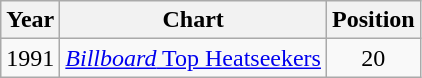<table class=wikitable>
<tr>
<th>Year</th>
<th>Chart</th>
<th>Position</th>
</tr>
<tr>
<td>1991</td>
<td><a href='#'><em>Billboard</em> Top Heatseekers</a></td>
<td align=center>20</td>
</tr>
</table>
